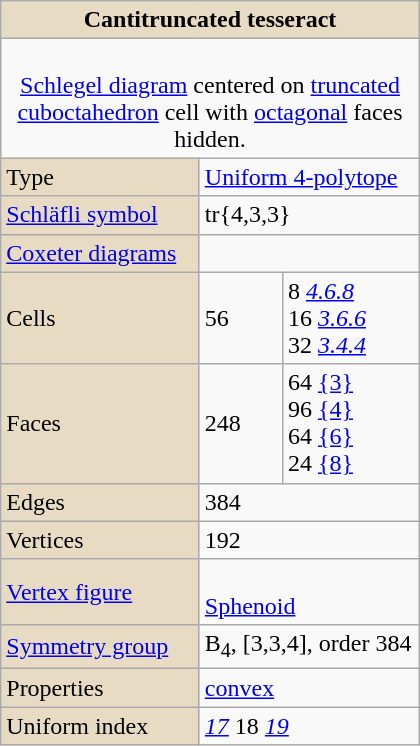<table class="wikitable" align="right" style="margin-left:10px" width="280">
<tr>
<td bgcolor=#e7dcc3 align=center colspan=3><strong>Cantitruncated tesseract</strong></td>
</tr>
<tr>
<td colspan=3 align=center><br><a href='#'>Schlegel diagram</a> centered on <a href='#'>truncated cuboctahedron</a> cell with <a href='#'>octagonal</a> faces hidden.</td>
</tr>
<tr>
<td bgcolor=#e7dcc3>Type</td>
<td colspan=2><a href='#'>Uniform 4-polytope</a></td>
</tr>
<tr>
<td bgcolor=#e7dcc3><a href='#'>Schläfli symbol</a></td>
<td colspan=2>tr{4,3,3}<br></td>
</tr>
<tr>
<td bgcolor=#e7dcc3><a href='#'>Coxeter diagrams</a></td>
<td colspan=2><br></td>
</tr>
<tr>
<td bgcolor=#e7dcc3>Cells</td>
<td>56</td>
<td>8 <a href='#'><em>4.6.8</em></a> <br>16 <a href='#'><em>3.6.6</em></a> <br>32 <a href='#'><em>3.4.4</em></a> </td>
</tr>
<tr>
<td bgcolor=#e7dcc3>Faces</td>
<td>248</td>
<td>64 <a href='#'>{3}</a><br>96 <a href='#'>{4}</a><br>64 <a href='#'>{6}</a><br>24 <a href='#'>{8}</a></td>
</tr>
<tr>
<td bgcolor=#e7dcc3>Edges</td>
<td colspan=2>384</td>
</tr>
<tr>
<td bgcolor=#e7dcc3>Vertices</td>
<td colspan=2>192</td>
</tr>
<tr>
<td bgcolor=#e7dcc3><a href='#'>Vertex figure</a></td>
<td colspan=2><br><a href='#'>Sphenoid</a></td>
</tr>
<tr>
<td bgcolor=#e7dcc3><a href='#'>Symmetry group</a></td>
<td colspan=2>B<sub>4</sub>, [3,3,4], order 384</td>
</tr>
<tr>
<td bgcolor=#e7dcc3>Properties</td>
<td colspan=2><a href='#'>convex</a></td>
</tr>
<tr>
<td bgcolor=#e7dcc3>Uniform index</td>
<td colspan=2><em><a href='#'>17</a></em> 18 <em><a href='#'>19</a></em></td>
</tr>
</table>
